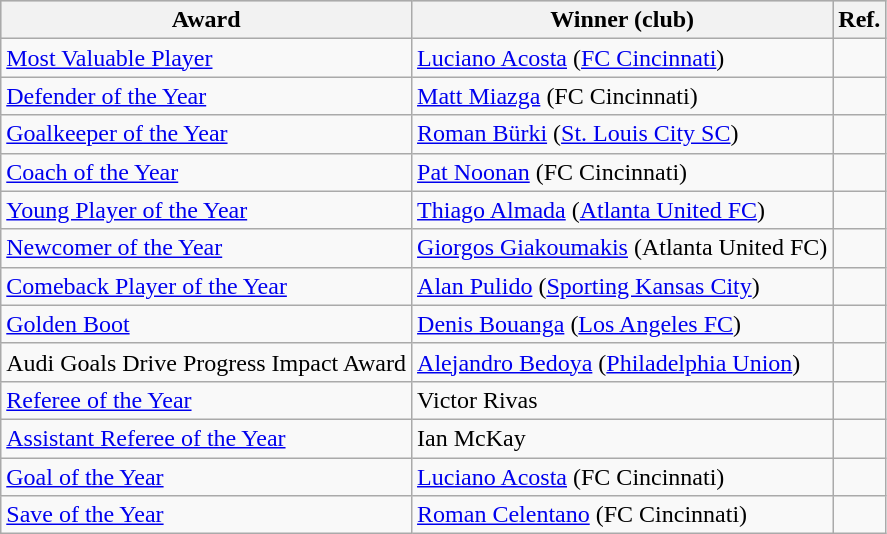<table class="wikitable">
<tr style="background:#cccccc;">
<th>Award</th>
<th>Winner (club)</th>
<th>Ref.</th>
</tr>
<tr>
<td><a href='#'>Most Valuable Player</a></td>
<td><a href='#'>Luciano Acosta</a>  (<a href='#'>FC Cincinnati</a>)</td>
<td></td>
</tr>
<tr>
<td><a href='#'>Defender of the Year</a></td>
<td><a href='#'>Matt Miazga</a> (FC Cincinnati)</td>
<td></td>
</tr>
<tr>
<td><a href='#'>Goalkeeper of the Year</a></td>
<td><a href='#'>Roman Bürki</a> (<a href='#'>St. Louis City SC</a>)</td>
<td></td>
</tr>
<tr>
<td><a href='#'>Coach of the Year</a></td>
<td><a href='#'>Pat Noonan</a> (FC Cincinnati)</td>
<td></td>
</tr>
<tr>
<td><a href='#'>Young Player of the Year</a></td>
<td><a href='#'>Thiago Almada</a> (<a href='#'>Atlanta United FC</a>)</td>
<td></td>
</tr>
<tr>
<td><a href='#'>Newcomer of the Year</a></td>
<td><a href='#'>Giorgos Giakoumakis</a> (Atlanta United FC)</td>
<td></td>
</tr>
<tr>
<td><a href='#'>Comeback Player of the Year</a></td>
<td><a href='#'>Alan Pulido</a> (<a href='#'>Sporting Kansas City</a>)</td>
<td></td>
</tr>
<tr>
<td><a href='#'>Golden Boot</a></td>
<td><a href='#'>Denis Bouanga</a> (<a href='#'>Los Angeles FC</a>)</td>
<td></td>
</tr>
<tr>
<td>Audi Goals Drive Progress Impact Award</td>
<td><a href='#'>Alejandro Bedoya</a> (<a href='#'>Philadelphia Union</a>)</td>
<td></td>
</tr>
<tr>
<td><a href='#'>Referee of the Year</a></td>
<td>Victor Rivas</td>
<td></td>
</tr>
<tr>
<td><a href='#'>Assistant Referee of the Year</a></td>
<td>Ian McKay</td>
<td></td>
</tr>
<tr>
<td><a href='#'>Goal of the Year</a></td>
<td><a href='#'>Luciano Acosta</a> (FC Cincinnati)</td>
<td></td>
</tr>
<tr>
<td><a href='#'>Save of the Year</a></td>
<td><a href='#'>Roman Celentano</a> (FC Cincinnati)</td>
<td></td>
</tr>
</table>
